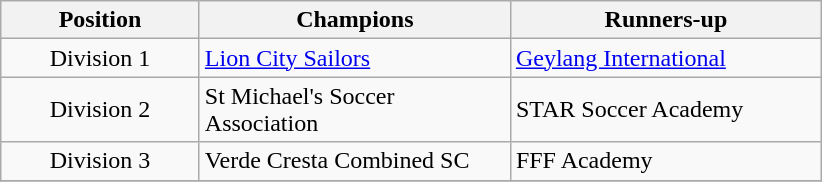<table class="wikitable" style="text-align:center">
<tr>
<th width='125'>Position</th>
<th width='200'>Champions</th>
<th width='200'>Runners-up</th>
</tr>
<tr>
<td>Division 1</td>
<td align='left'><a href='#'>Lion City Sailors</a></td>
<td align='left'><a href='#'>Geylang International</a></td>
</tr>
<tr>
<td>Division 2</td>
<td align='left'>St Michael's Soccer Association</td>
<td align='left'>STAR Soccer Academy</td>
</tr>
<tr>
<td>Division 3</td>
<td align='left'>Verde Cresta Combined SC</td>
<td align='left'>FFF Academy</td>
</tr>
<tr>
</tr>
</table>
